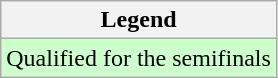<table class="wikitable">
<tr>
<th>Legend</th>
</tr>
<tr style="background:#cfc;">
<td>Qualified for the semifinals</td>
</tr>
</table>
